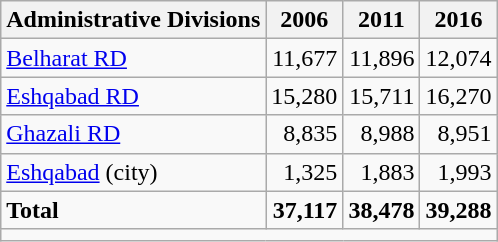<table class="wikitable">
<tr>
<th>Administrative Divisions</th>
<th>2006</th>
<th>2011</th>
<th>2016</th>
</tr>
<tr>
<td><a href='#'>Belharat RD</a></td>
<td style="text-align: right;">11,677</td>
<td style="text-align: right;">11,896</td>
<td style="text-align: right;">12,074</td>
</tr>
<tr>
<td><a href='#'>Eshqabad RD</a></td>
<td style="text-align: right;">15,280</td>
<td style="text-align: right;">15,711</td>
<td style="text-align: right;">16,270</td>
</tr>
<tr>
<td><a href='#'>Ghazali RD</a></td>
<td style="text-align: right;">8,835</td>
<td style="text-align: right;">8,988</td>
<td style="text-align: right;">8,951</td>
</tr>
<tr>
<td><a href='#'>Eshqabad</a> (city)</td>
<td style="text-align: right;">1,325</td>
<td style="text-align: right;">1,883</td>
<td style="text-align: right;">1,993</td>
</tr>
<tr>
<td><strong>Total</strong></td>
<td style="text-align: right;"><strong>37,117</strong></td>
<td style="text-align: right;"><strong>38,478</strong></td>
<td style="text-align: right;"><strong>39,288</strong></td>
</tr>
<tr>
<td colspan=4></td>
</tr>
</table>
